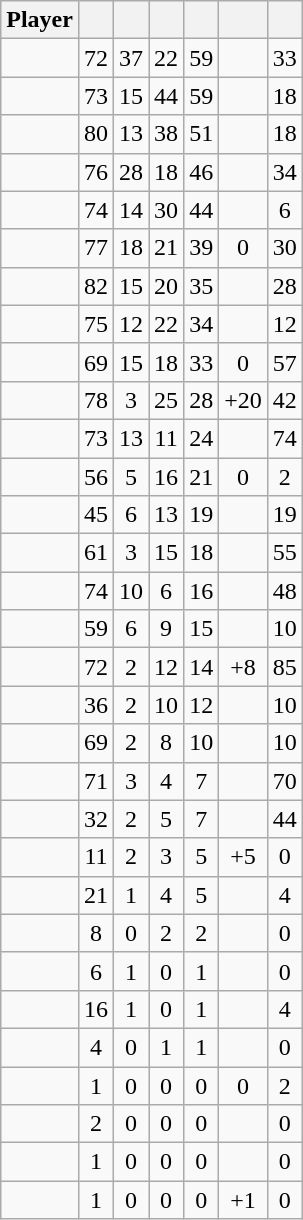<table class="wikitable sortable" style="text-align:center;">
<tr>
<th>Player</th>
<th></th>
<th></th>
<th></th>
<th></th>
<th data-sort-type="number"></th>
<th></th>
</tr>
<tr>
<td style="text-align:left;"></td>
<td>72</td>
<td>37</td>
<td>22</td>
<td>59</td>
<td></td>
<td>33</td>
</tr>
<tr>
<td style="text-align:left;"></td>
<td>73</td>
<td>15</td>
<td>44</td>
<td>59</td>
<td></td>
<td>18</td>
</tr>
<tr>
<td style="text-align:left;"></td>
<td>80</td>
<td>13</td>
<td>38</td>
<td>51</td>
<td></td>
<td>18</td>
</tr>
<tr>
<td style="text-align:left;"></td>
<td>76</td>
<td>28</td>
<td>18</td>
<td>46</td>
<td></td>
<td>34</td>
</tr>
<tr>
<td style="text-align:left;"></td>
<td>74</td>
<td>14</td>
<td>30</td>
<td>44</td>
<td></td>
<td>6</td>
</tr>
<tr>
<td style="text-align:left;"></td>
<td>77</td>
<td>18</td>
<td>21</td>
<td>39</td>
<td>0</td>
<td>30</td>
</tr>
<tr>
<td style="text-align:left;"></td>
<td>82</td>
<td>15</td>
<td>20</td>
<td>35</td>
<td></td>
<td>28</td>
</tr>
<tr>
<td style="text-align:left;"></td>
<td>75</td>
<td>12</td>
<td>22</td>
<td>34</td>
<td></td>
<td>12</td>
</tr>
<tr>
<td style="text-align:left;"></td>
<td>69</td>
<td>15</td>
<td>18</td>
<td>33</td>
<td>0</td>
<td>57</td>
</tr>
<tr>
<td style="text-align:left;"></td>
<td>78</td>
<td>3</td>
<td>25</td>
<td>28</td>
<td>+20</td>
<td>42</td>
</tr>
<tr>
<td style="text-align:left;"></td>
<td>73</td>
<td>13</td>
<td>11</td>
<td>24</td>
<td></td>
<td>74</td>
</tr>
<tr>
<td style="text-align:left;"></td>
<td>56</td>
<td>5</td>
<td>16</td>
<td>21</td>
<td>0</td>
<td>2</td>
</tr>
<tr>
<td style="text-align:left;"></td>
<td>45</td>
<td>6</td>
<td>13</td>
<td>19</td>
<td></td>
<td>19</td>
</tr>
<tr>
<td style="text-align:left;"></td>
<td>61</td>
<td>3</td>
<td>15</td>
<td>18</td>
<td></td>
<td>55</td>
</tr>
<tr>
<td style="text-align:left;"></td>
<td>74</td>
<td>10</td>
<td>6</td>
<td>16</td>
<td></td>
<td>48</td>
</tr>
<tr>
<td style="text-align:left;"></td>
<td>59</td>
<td>6</td>
<td>9</td>
<td>15</td>
<td></td>
<td>10</td>
</tr>
<tr>
<td style="text-align:left;"></td>
<td>72</td>
<td>2</td>
<td>12</td>
<td>14</td>
<td>+8</td>
<td>85</td>
</tr>
<tr>
<td style="text-align:left;"></td>
<td>36</td>
<td>2</td>
<td>10</td>
<td>12</td>
<td></td>
<td>10</td>
</tr>
<tr>
<td style="text-align:left;"></td>
<td>69</td>
<td>2</td>
<td>8</td>
<td>10</td>
<td></td>
<td>10</td>
</tr>
<tr>
<td style="text-align:left;"></td>
<td>71</td>
<td>3</td>
<td>4</td>
<td>7</td>
<td></td>
<td>70</td>
</tr>
<tr>
<td style="text-align:left;"></td>
<td>32</td>
<td>2</td>
<td>5</td>
<td>7</td>
<td></td>
<td>44</td>
</tr>
<tr>
<td style="text-align:left;"></td>
<td>11</td>
<td>2</td>
<td>3</td>
<td>5</td>
<td>+5</td>
<td>0</td>
</tr>
<tr>
<td style="text-align:left;"></td>
<td>21</td>
<td>1</td>
<td>4</td>
<td>5</td>
<td></td>
<td>4</td>
</tr>
<tr>
<td style="text-align:left;"></td>
<td>8</td>
<td>0</td>
<td>2</td>
<td>2</td>
<td></td>
<td>0</td>
</tr>
<tr>
<td style="text-align:left;"></td>
<td>6</td>
<td>1</td>
<td>0</td>
<td>1</td>
<td></td>
<td>0</td>
</tr>
<tr>
<td style="text-align:left;"></td>
<td>16</td>
<td>1</td>
<td>0</td>
<td>1</td>
<td></td>
<td>4</td>
</tr>
<tr>
<td style="text-align:left;"></td>
<td>4</td>
<td>0</td>
<td>1</td>
<td>1</td>
<td></td>
<td>0</td>
</tr>
<tr>
<td style="text-align:left;"></td>
<td>1</td>
<td>0</td>
<td>0</td>
<td>0</td>
<td>0</td>
<td>2</td>
</tr>
<tr>
<td style="text-align:left;"></td>
<td>2</td>
<td>0</td>
<td>0</td>
<td>0</td>
<td></td>
<td>0</td>
</tr>
<tr>
<td style="text-align:left;"></td>
<td>1</td>
<td>0</td>
<td>0</td>
<td>0</td>
<td></td>
<td>0</td>
</tr>
<tr>
<td style="text-align:left;"></td>
<td>1</td>
<td>0</td>
<td>0</td>
<td>0</td>
<td>+1</td>
<td>0</td>
</tr>
</table>
